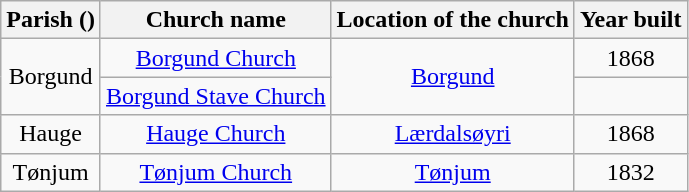<table class="wikitable" style="text-align:center">
<tr>
<th>Parish ()</th>
<th>Church name</th>
<th>Location of the church</th>
<th>Year built</th>
</tr>
<tr>
<td rowspan="2">Borgund</td>
<td><a href='#'>Borgund Church</a></td>
<td rowspan="2"><a href='#'>Borgund</a></td>
<td>1868</td>
</tr>
<tr>
<td><a href='#'>Borgund Stave Church</a></td>
<td></td>
</tr>
<tr>
<td>Hauge</td>
<td><a href='#'>Hauge Church</a></td>
<td><a href='#'>Lærdalsøyri</a></td>
<td>1868</td>
</tr>
<tr>
<td>Tønjum</td>
<td><a href='#'>Tønjum Church</a></td>
<td><a href='#'>Tønjum</a></td>
<td>1832</td>
</tr>
</table>
